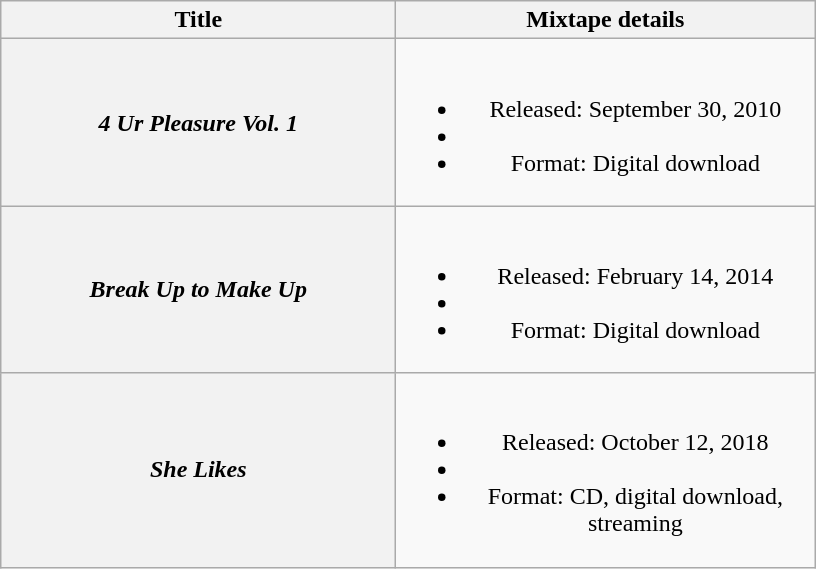<table class="wikitable plainrowheaders" style="text-align:center;">
<tr>
<th scope="col" style="width:16em;">Title</th>
<th scope="col" style="width:17em;">Mixtape details</th>
</tr>
<tr>
<th scope="row"><em>4 Ur Pleasure Vol. 1</em></th>
<td><br><ul><li>Released: September 30, 2010</li><li></li><li>Format: Digital download</li></ul></td>
</tr>
<tr>
<th scope="row"><em>Break Up to Make Up</em></th>
<td><br><ul><li>Released: February 14, 2014</li><li></li><li>Format: Digital download</li></ul></td>
</tr>
<tr>
<th scope="row"><em>She Likes</em></th>
<td><br><ul><li>Released: October 12, 2018</li><li></li><li>Format: CD, digital download, streaming</li></ul></td>
</tr>
</table>
